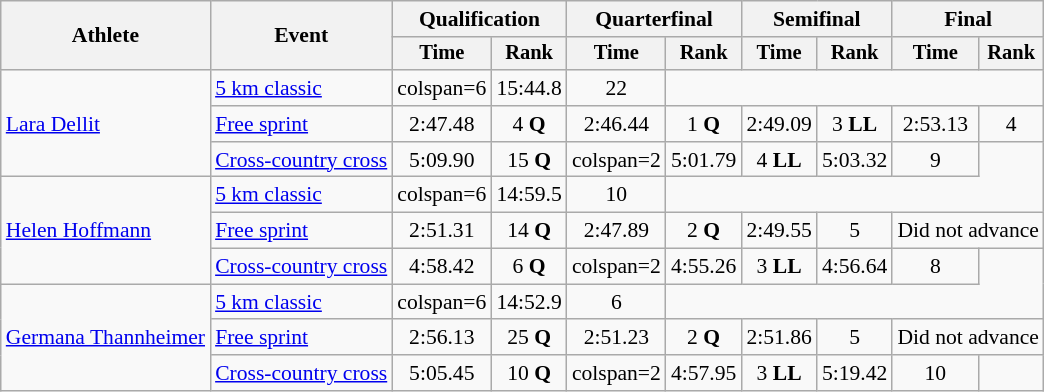<table class="wikitable" style="font-size:90%">
<tr>
<th rowspan="2">Athlete</th>
<th rowspan="2">Event</th>
<th colspan="2">Qualification</th>
<th colspan="2">Quarterfinal</th>
<th colspan="2">Semifinal</th>
<th colspan="2">Final</th>
</tr>
<tr style="font-size:95%">
<th>Time</th>
<th>Rank</th>
<th>Time</th>
<th>Rank</th>
<th>Time</th>
<th>Rank</th>
<th>Time</th>
<th>Rank</th>
</tr>
<tr align=center>
<td align=left rowspan=3><a href='#'>Lara Dellit</a></td>
<td align=left><a href='#'>5 km classic</a></td>
<td>colspan=6 </td>
<td>15:44.8</td>
<td>22</td>
</tr>
<tr align=center>
<td align=left><a href='#'>Free sprint</a></td>
<td>2:47.48</td>
<td>4 <strong>Q</strong></td>
<td>2:46.44</td>
<td>1 <strong>Q</strong></td>
<td>2:49.09</td>
<td>3 <strong>LL</strong></td>
<td>2:53.13</td>
<td>4</td>
</tr>
<tr align=center>
<td align=left><a href='#'>Cross-country cross</a></td>
<td>5:09.90</td>
<td>15 <strong>Q</strong></td>
<td>colspan=2 </td>
<td>5:01.79</td>
<td>4 <strong>LL</strong></td>
<td>5:03.32</td>
<td>9</td>
</tr>
<tr align=center>
<td align=left rowspan=3><a href='#'>Helen Hoffmann</a></td>
<td align=left><a href='#'>5 km classic</a></td>
<td>colspan=6 </td>
<td>14:59.5</td>
<td>10</td>
</tr>
<tr align=center>
<td align=left><a href='#'>Free sprint</a></td>
<td>2:51.31</td>
<td>14 <strong>Q</strong></td>
<td>2:47.89</td>
<td>2 <strong>Q</strong></td>
<td>2:49.55</td>
<td>5</td>
<td colspan=2>Did not advance</td>
</tr>
<tr align=center>
<td align=left><a href='#'>Cross-country cross</a></td>
<td>4:58.42</td>
<td>6 <strong>Q</strong></td>
<td>colspan=2 </td>
<td>4:55.26</td>
<td>3 <strong>LL</strong></td>
<td>4:56.64</td>
<td>8</td>
</tr>
<tr align=center>
<td align=left rowspan=3><a href='#'>Germana Thannheimer</a></td>
<td align=left><a href='#'>5 km classic</a></td>
<td>colspan=6 </td>
<td>14:52.9</td>
<td>6</td>
</tr>
<tr align=center>
<td align=left><a href='#'>Free sprint</a></td>
<td>2:56.13</td>
<td>25 <strong>Q</strong></td>
<td>2:51.23</td>
<td>2 <strong>Q</strong></td>
<td>2:51.86</td>
<td>5</td>
<td colspan=2>Did not advance</td>
</tr>
<tr align=center>
<td align=left><a href='#'>Cross-country cross</a></td>
<td>5:05.45</td>
<td>10 <strong>Q</strong></td>
<td>colspan=2 </td>
<td>4:57.95</td>
<td>3 <strong>LL</strong></td>
<td>5:19.42</td>
<td>10</td>
</tr>
</table>
